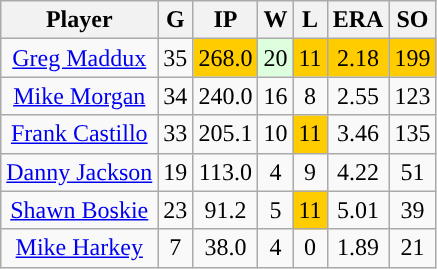<table class="wikitable sortable" style="text-align:center">
<tr>
<th>Player</th>
<th>G</th>
<th>IP</th>
<th>W</th>
<th>L</th>
<th>ERA</th>
<th>SO</th>
</tr>
<tr>
<td><a href='#'>Greg Maddux</a></td>
<td>35</td>
<td style="background:#fc0;">268.0</td>
<td style="background:#DDFFDD;">20</td>
<td style="background:#fc0;">11</td>
<td style="background:#fc0;">2.18</td>
<td style="background:#fc0;">199</td>
</tr>
<tr>
<td><a href='#'>Mike Morgan</a></td>
<td>34</td>
<td>240.0</td>
<td>16</td>
<td>8</td>
<td>2.55</td>
<td>123</td>
</tr>
<tr>
<td><a href='#'>Frank Castillo</a></td>
<td>33</td>
<td>205.1</td>
<td>10</td>
<td style="background:#fc0;">11</td>
<td>3.46</td>
<td>135</td>
</tr>
<tr>
<td><a href='#'>Danny Jackson</a></td>
<td>19</td>
<td>113.0</td>
<td>4</td>
<td>9</td>
<td>4.22</td>
<td>51</td>
</tr>
<tr>
<td><a href='#'>Shawn Boskie</a></td>
<td>23</td>
<td>91.2</td>
<td>5</td>
<td style="background:#fc0;">11</td>
<td>5.01</td>
<td>39</td>
</tr>
<tr>
<td><a href='#'>Mike Harkey</a></td>
<td>7</td>
<td>38.0</td>
<td>4</td>
<td>0</td>
<td>1.89</td>
<td>21</td>
</tr>
</table>
